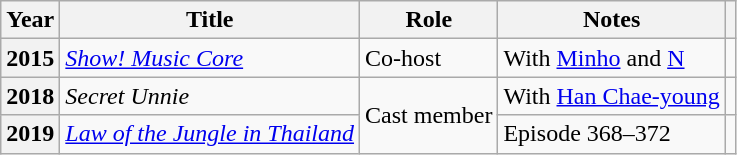<table class="wikitable plainrowheaders sortable">
<tr>
<th scope="col">Year</th>
<th scope="col">Title</th>
<th scope="col">Role</th>
<th scope="col">Notes</th>
<th scope="col" class="unsortable"></th>
</tr>
<tr>
<th scope="row">2015</th>
<td><em><a href='#'>Show! Music Core</a></em></td>
<td>Co-host</td>
<td>With <a href='#'>Minho</a> and <a href='#'>N</a></td>
<td style="text-align:center"></td>
</tr>
<tr>
<th scope="row">2018</th>
<td><em>Secret Unnie</em></td>
<td rowspan="2">Cast member</td>
<td>With <a href='#'>Han Chae-young</a></td>
<td style="text-align:center"></td>
</tr>
<tr>
<th scope="row">2019</th>
<td><em><a href='#'>Law of the Jungle in Thailand</a></em></td>
<td>Episode 368–372</td>
<td style="text-align:center"></td>
</tr>
</table>
